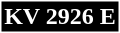<table style="border: 1px solid white; color:white; margin-left: auto; margin-right: auto;" cellspacing="0" cellpadding="0" width="80px">
<tr>
<td align="center" height="20" style="background:#000000;"><span><strong>KV 2926 E</strong></span></td>
</tr>
</table>
